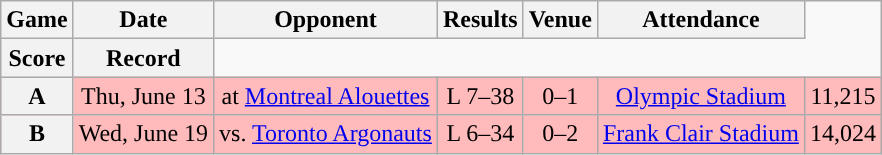<table class="wikitable" style="text-align:center">
<tr>
<th>Game</th>
<th>Date</th>
<th>Opponent</th>
<th>Results</th>
<th>Venue</th>
<th>Attendance</th>
</tr>
<tr>
<th>Score</th>
<th>Record</th>
</tr>
<tr style="background:#ffbbbb">
<th>A</th>
<td>Thu, June 13</td>
<td>at <a href='#'>Montreal Alouettes</a></td>
<td>L 7–38</td>
<td>0–1</td>
<td><a href='#'>Olympic Stadium</a></td>
<td>11,215</td>
</tr>
<tr style="background:#ffbbbb">
<th>B</th>
<td>Wed, June 19</td>
<td>vs. <a href='#'>Toronto Argonauts</a></td>
<td>L 6–34</td>
<td>0–2</td>
<td><a href='#'>Frank Clair Stadium</a></td>
<td>14,024</td>
</tr>
</table>
